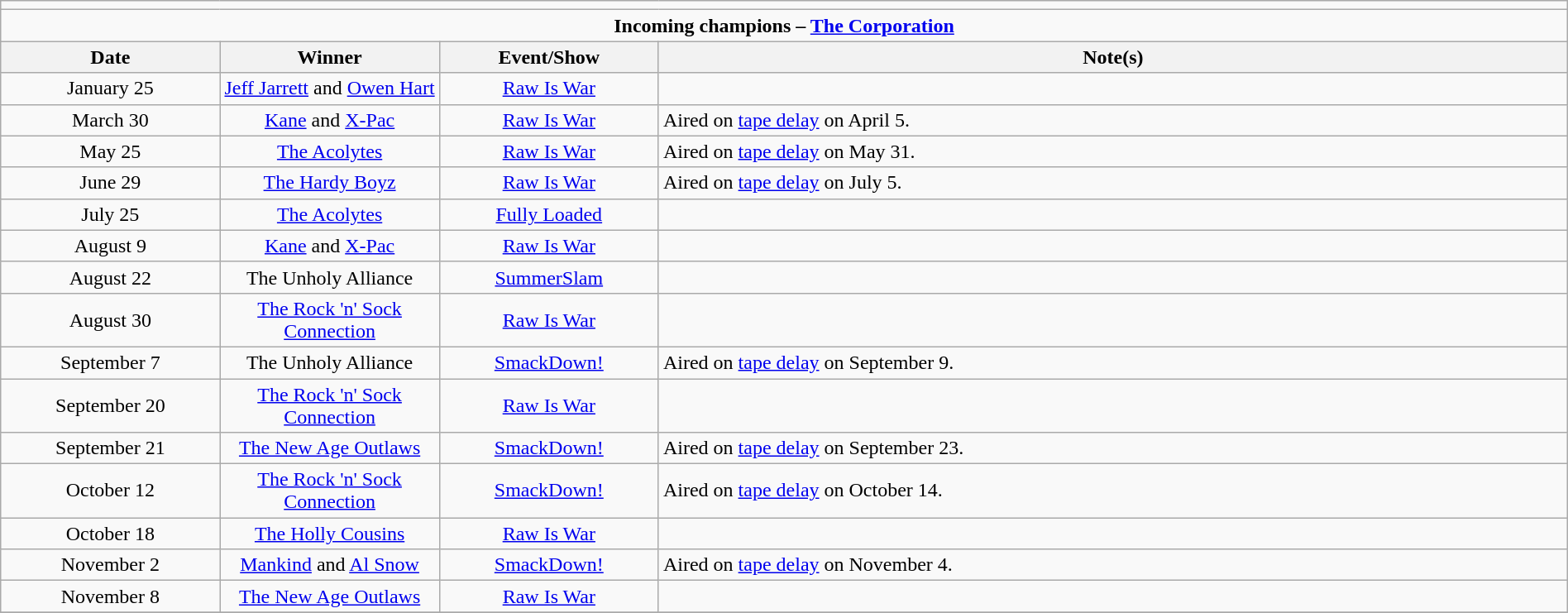<table class="wikitable" style="text-align:center; width:100%;">
<tr>
<td colspan="5"></td>
</tr>
<tr>
<td colspan="5"><strong>Incoming champions – <a href='#'>The Corporation</a> </strong></td>
</tr>
<tr>
<th width=14%>Date</th>
<th width=14%>Winner</th>
<th width=14%>Event/Show</th>
<th width=58%>Note(s)</th>
</tr>
<tr>
<td>January 25</td>
<td><a href='#'>Jeff Jarrett</a> and <a href='#'>Owen Hart</a></td>
<td><a href='#'>Raw Is War</a></td>
<td align=left></td>
</tr>
<tr>
<td>March 30</td>
<td><a href='#'>Kane</a> and <a href='#'>X-Pac</a></td>
<td><a href='#'>Raw Is War</a></td>
<td align=left>Aired on <a href='#'>tape delay</a> on April 5.</td>
</tr>
<tr>
<td>May 25</td>
<td><a href='#'>The Acolytes</a><br></td>
<td><a href='#'>Raw Is War</a></td>
<td align=left>Aired on <a href='#'>tape delay</a> on May 31.</td>
</tr>
<tr>
<td>June 29</td>
<td><a href='#'>The Hardy Boyz</a><br></td>
<td><a href='#'>Raw Is War</a></td>
<td align=left>Aired on <a href='#'>tape delay</a> on July 5.</td>
</tr>
<tr>
<td>July 25</td>
<td><a href='#'>The Acolytes</a><br></td>
<td><a href='#'>Fully Loaded</a></td>
<td align=left></td>
</tr>
<tr>
<td>August 9</td>
<td><a href='#'>Kane</a> and <a href='#'>X-Pac</a></td>
<td><a href='#'>Raw Is War</a></td>
<td align=left></td>
</tr>
<tr>
<td>August 22</td>
<td>The Unholy Alliance<br></td>
<td><a href='#'>SummerSlam</a></td>
<td align=left></td>
</tr>
<tr>
<td>August 30</td>
<td><a href='#'>The Rock 'n' Sock Connection</a><br></td>
<td><a href='#'>Raw Is War</a></td>
<td align=left></td>
</tr>
<tr>
<td>September 7</td>
<td>The Unholy Alliance<br></td>
<td><a href='#'>SmackDown!</a></td>
<td align=left>Aired on <a href='#'>tape delay</a> on September 9.</td>
</tr>
<tr>
<td>September 20</td>
<td><a href='#'>The Rock 'n' Sock Connection</a><br></td>
<td><a href='#'>Raw Is War</a></td>
<td align=left></td>
</tr>
<tr>
<td>September 21</td>
<td><a href='#'>The New Age Outlaws</a><br></td>
<td><a href='#'>SmackDown!</a></td>
<td align=left>Aired on <a href='#'>tape delay</a> on September 23.</td>
</tr>
<tr>
<td>October 12</td>
<td><a href='#'>The Rock 'n' Sock Connection</a><br></td>
<td><a href='#'>SmackDown!</a></td>
<td align=left>Aired on <a href='#'>tape delay</a> on October 14.</td>
</tr>
<tr>
<td>October 18</td>
<td><a href='#'>The Holly Cousins</a><br></td>
<td><a href='#'>Raw Is War</a></td>
<td align=left></td>
</tr>
<tr>
<td>November 2</td>
<td><a href='#'>Mankind</a> and <a href='#'>Al Snow</a></td>
<td><a href='#'>SmackDown!</a></td>
<td align=left>Aired on <a href='#'>tape delay</a> on November 4.</td>
</tr>
<tr>
<td>November 8</td>
<td><a href='#'>The New Age Outlaws</a><br></td>
<td><a href='#'>Raw Is War</a></td>
<td align=left></td>
</tr>
<tr>
</tr>
</table>
